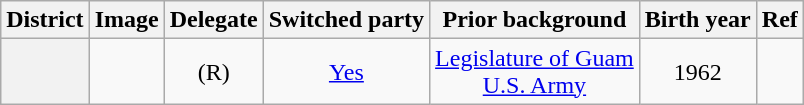<table class="sortable wikitable" style="text-align:center">
<tr>
<th>District</th>
<th>Image</th>
<th>Delegate</th>
<th>Switched party</th>
<th>Prior background</th>
<th>Birth year</th>
<th>Ref</th>
</tr>
<tr>
<th></th>
<td></td>
<td> (R)</td>
<td><a href='#'>Yes</a><br></td>
<td><a href='#'>Legislature of Guam</a><br><a href='#'>U.S. Army</a></td>
<td>1962</td>
<td></td>
</tr>
</table>
